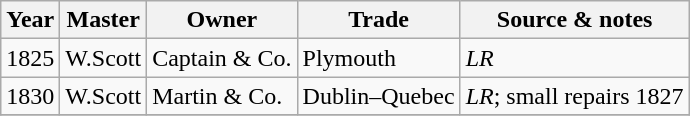<table class=" wikitable">
<tr>
<th>Year</th>
<th>Master</th>
<th>Owner</th>
<th>Trade</th>
<th>Source & notes</th>
</tr>
<tr>
<td>1825</td>
<td>W.Scott</td>
<td>Captain & Co.</td>
<td>Plymouth</td>
<td><em>LR</em></td>
</tr>
<tr>
<td>1830</td>
<td>W.Scott</td>
<td>Martin & Co.</td>
<td>Dublin–Quebec</td>
<td><em>LR</em>; small repairs 1827</td>
</tr>
<tr>
</tr>
</table>
